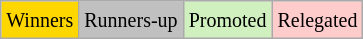<table class="wikitable">
<tr>
<td style=background:gold><small>Winners</small></td>
<td style=background:silver><small>Runners-up</small></td>
<td style=background:#D0F0C0><small>Promoted</small></td>
<td style=background:#FFCCCC><small>Relegated</small></td>
</tr>
</table>
